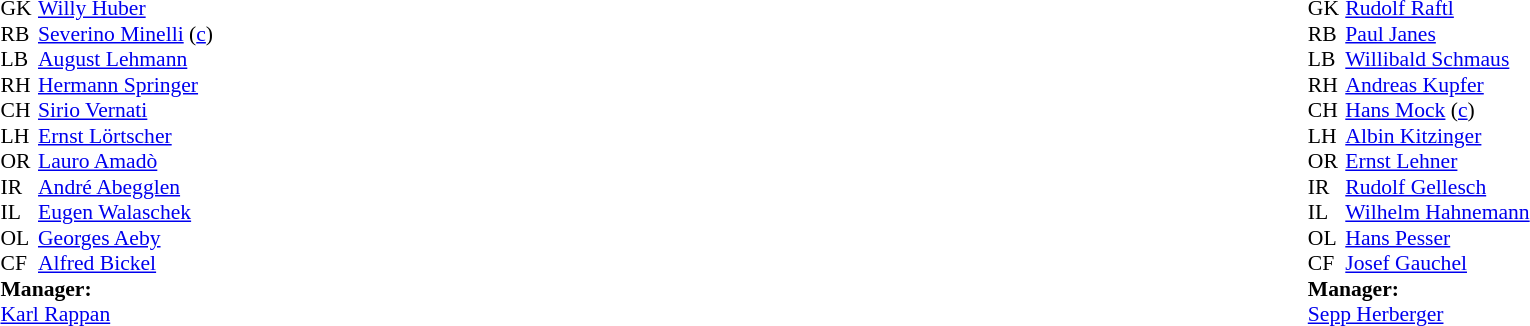<table width="100%">
<tr>
<td valign="top" width="50%"><br><table style="font-size: 90%" cellspacing="0" cellpadding="0">
<tr>
<th width="25"></th>
</tr>
<tr>
<td>GK</td>
<td><a href='#'>Willy Huber</a></td>
</tr>
<tr>
<td>RB</td>
<td><a href='#'>Severino Minelli</a> (<a href='#'>c</a>)</td>
</tr>
<tr>
<td>LB</td>
<td><a href='#'>August Lehmann</a></td>
</tr>
<tr>
<td>RH</td>
<td><a href='#'>Hermann Springer</a></td>
</tr>
<tr>
<td>CH</td>
<td><a href='#'>Sirio Vernati</a></td>
</tr>
<tr>
<td>LH</td>
<td><a href='#'>Ernst Lörtscher</a></td>
</tr>
<tr>
<td>OR</td>
<td><a href='#'>Lauro Amadò</a></td>
</tr>
<tr>
<td>IR</td>
<td><a href='#'>André Abegglen</a></td>
</tr>
<tr>
<td>IL</td>
<td><a href='#'>Eugen Walaschek</a></td>
</tr>
<tr>
<td>OL</td>
<td><a href='#'>Georges Aeby</a></td>
</tr>
<tr>
<td>CF</td>
<td><a href='#'>Alfred Bickel</a></td>
</tr>
<tr>
<td colspan="4"><strong>Manager:</strong></td>
</tr>
<tr>
<td colspan="4"><a href='#'>Karl Rappan</a></td>
</tr>
</table>
</td>
<td valign="top"></td>
<td valign="top" width="50%"><br><table style="font-size: 90%" cellspacing="0" cellpadding="0" align=center>
<tr>
<th width="25"></th>
</tr>
<tr>
<td>GK</td>
<td><a href='#'>Rudolf Raftl</a></td>
</tr>
<tr>
<td>RB</td>
<td><a href='#'>Paul Janes</a></td>
</tr>
<tr>
<td>LB</td>
<td><a href='#'>Willibald Schmaus</a></td>
</tr>
<tr>
<td>RH</td>
<td><a href='#'>Andreas Kupfer</a></td>
</tr>
<tr>
<td>CH</td>
<td><a href='#'>Hans Mock</a> (<a href='#'>c</a>)</td>
</tr>
<tr>
<td>LH</td>
<td><a href='#'>Albin Kitzinger</a></td>
</tr>
<tr>
<td>OR</td>
<td><a href='#'>Ernst Lehner</a></td>
</tr>
<tr>
<td>IR</td>
<td><a href='#'>Rudolf Gellesch</a></td>
</tr>
<tr>
<td>IL</td>
<td><a href='#'>Wilhelm Hahnemann</a></td>
</tr>
<tr>
<td>OL</td>
<td><a href='#'>Hans Pesser</a></td>
<td></td>
</tr>
<tr>
<td>CF</td>
<td><a href='#'>Josef Gauchel</a></td>
</tr>
<tr>
<td colspan="4"><strong>Manager:</strong></td>
</tr>
<tr>
<td colspan="4"><a href='#'>Sepp Herberger</a></td>
</tr>
</table>
</td>
</tr>
</table>
